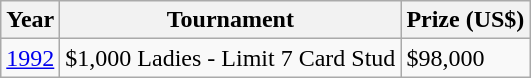<table class="wikitable">
<tr>
<th>Year</th>
<th>Tournament</th>
<th>Prize (US$)</th>
</tr>
<tr>
<td><a href='#'>1992</a></td>
<td>$1,000 Ladies - Limit 7 Card Stud</td>
<td>$98,000</td>
</tr>
</table>
